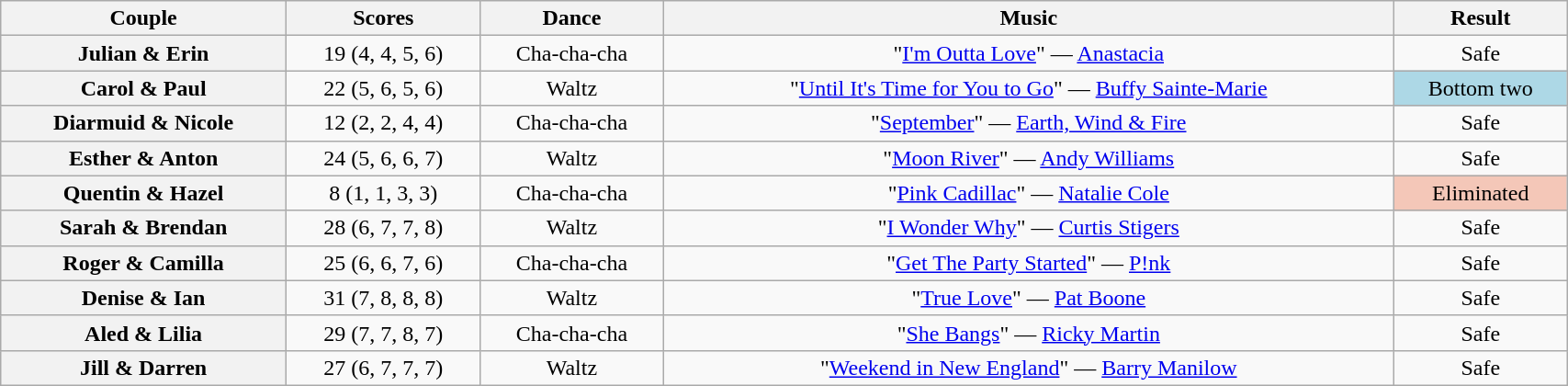<table class="wikitable sortable" style="text-align:center; width:90%">
<tr>
<th scope="col">Couple</th>
<th scope="col">Scores</th>
<th scope="col" class="unsortable">Dance</th>
<th scope="col" class="unsortable">Music</th>
<th scope="col" class="unsortable">Result</th>
</tr>
<tr>
<th scope="row">Julian & Erin</th>
<td>19 (4, 4, 5, 6)</td>
<td>Cha-cha-cha</td>
<td>"<a href='#'>I'm Outta Love</a>" — <a href='#'>Anastacia</a></td>
<td>Safe</td>
</tr>
<tr>
<th scope="row">Carol & Paul</th>
<td>22 (5, 6, 5, 6)</td>
<td>Waltz</td>
<td>"<a href='#'>Until It's Time for You to Go</a>" — <a href='#'>Buffy Sainte-Marie</a></td>
<td bgcolor="lightblue">Bottom two</td>
</tr>
<tr>
<th scope="row">Diarmuid & Nicole</th>
<td>12 (2, 2, 4, 4)</td>
<td>Cha-cha-cha</td>
<td>"<a href='#'>September</a>" — <a href='#'>Earth, Wind & Fire</a></td>
<td>Safe</td>
</tr>
<tr>
<th scope="row">Esther & Anton</th>
<td>24 (5, 6, 6, 7)</td>
<td>Waltz</td>
<td>"<a href='#'>Moon River</a>" — <a href='#'>Andy Williams</a></td>
<td>Safe</td>
</tr>
<tr>
<th scope="row">Quentin & Hazel</th>
<td>8 (1, 1, 3, 3)</td>
<td>Cha-cha-cha</td>
<td>"<a href='#'>Pink Cadillac</a>" — <a href='#'>Natalie Cole</a></td>
<td bgcolor="f4c7b8">Eliminated</td>
</tr>
<tr>
<th scope="row">Sarah & Brendan</th>
<td>28 (6, 7, 7, 8)</td>
<td>Waltz</td>
<td>"<a href='#'>I Wonder Why</a>" — <a href='#'>Curtis Stigers</a></td>
<td>Safe</td>
</tr>
<tr>
<th scope="row">Roger & Camilla</th>
<td>25 (6, 6, 7, 6)</td>
<td>Cha-cha-cha</td>
<td>"<a href='#'>Get The Party Started</a>" — <a href='#'>P!nk</a></td>
<td>Safe</td>
</tr>
<tr>
<th scope="row">Denise & Ian</th>
<td>31 (7, 8, 8, 8)</td>
<td>Waltz</td>
<td>"<a href='#'>True Love</a>" — <a href='#'>Pat Boone</a></td>
<td>Safe</td>
</tr>
<tr>
<th scope="row">Aled & Lilia</th>
<td>29 (7, 7, 8, 7)</td>
<td>Cha-cha-cha</td>
<td>"<a href='#'>She Bangs</a>" — <a href='#'>Ricky Martin</a></td>
<td>Safe</td>
</tr>
<tr>
<th scope="row">Jill & Darren</th>
<td>27 (6, 7, 7, 7)</td>
<td>Waltz</td>
<td>"<a href='#'>Weekend in New England</a>" — <a href='#'>Barry Manilow</a></td>
<td>Safe</td>
</tr>
</table>
